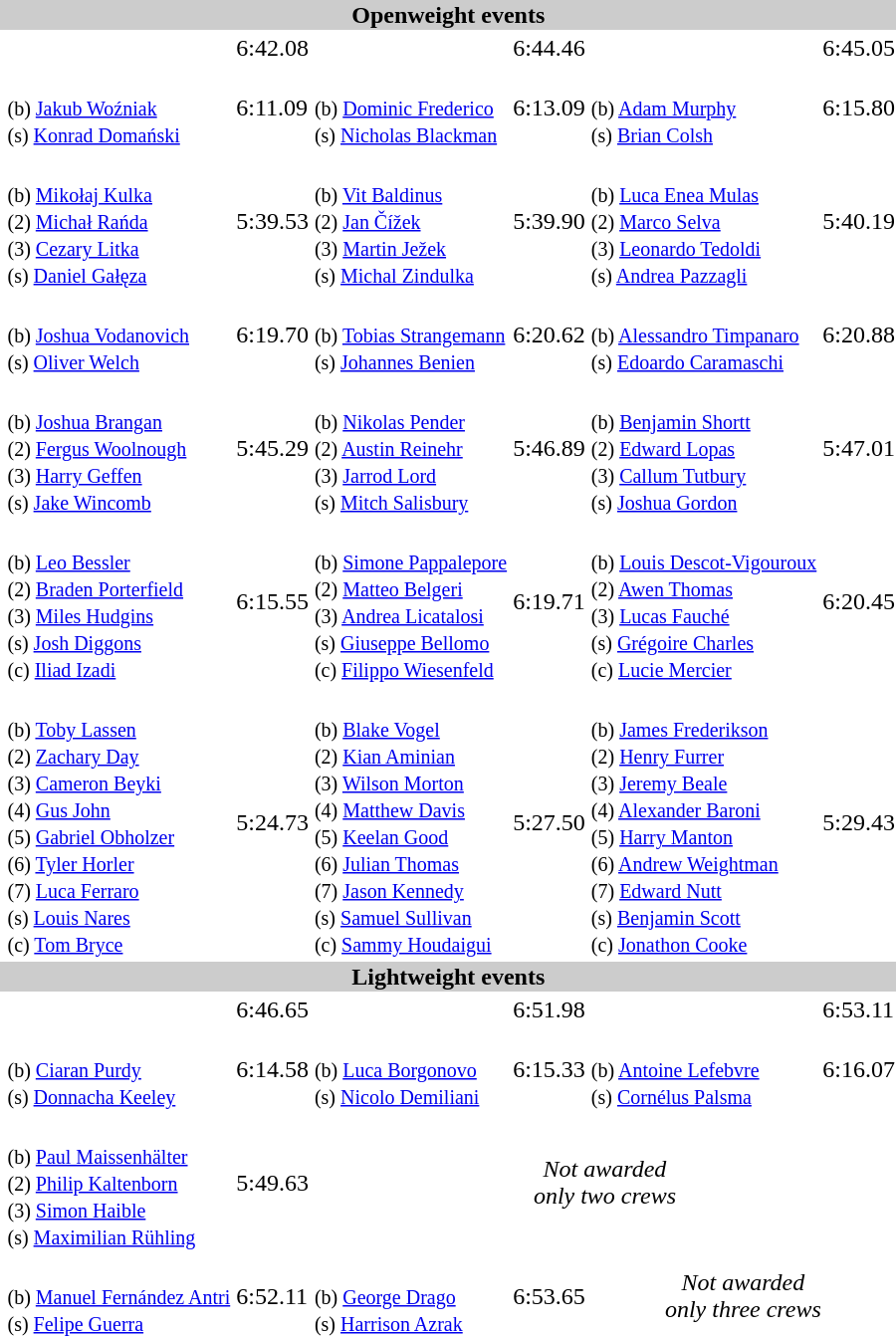<table>
<tr>
<th colspan="7" style="background-color:#CCC;">Openweight events</th>
</tr>
<tr>
<td></td>
<td></td>
<td>6:42.08</td>
<td></td>
<td>6:44.46</td>
<td></td>
<td>6:45.05</td>
</tr>
<tr>
<td></td>
<td><br><small>(b) <a href='#'>Jakub Woźniak</a> <br>(s) <a href='#'>Konrad Domański</a></small></td>
<td>6:11.09</td>
<td><br><small>(b) <a href='#'>Dominic Frederico</a> <br>(s) <a href='#'>Nicholas Blackman</a></small></td>
<td>6:13.09</td>
<td><br><small>(b) <a href='#'>Adam Murphy</a> <br>(s) <a href='#'>Brian Colsh</a></small></td>
<td>6:15.80</td>
</tr>
<tr>
<td></td>
<td><br><small>(b) <a href='#'>Mikołaj Kulka</a><br>(2) <a href='#'>Michał Rańda</a><br>(3) <a href='#'>Cezary Litka</a><br>(s) <a href='#'>Daniel Gałęza</a></small></td>
<td>5:39.53</td>
<td><br><small>(b) <a href='#'>Vit Baldinus</a><br>(2) <a href='#'>Jan Čížek</a><br>(3) <a href='#'>Martin Ježek</a><br>(s) <a href='#'>Michal Zindulka</a></small></td>
<td>5:39.90</td>
<td><br><small>(b) <a href='#'>Luca Enea Mulas</a><br>(2) <a href='#'>Marco Selva</a><br>(3) <a href='#'>Leonardo Tedoldi</a><br>(s) <a href='#'>Andrea Pazzagli</a></small></td>
<td>5:40.19</td>
</tr>
<tr>
<td></td>
<td><br><small>(b) <a href='#'>Joshua Vodanovich</a> <br>(s) <a href='#'>Oliver Welch</a></small></td>
<td>6:19.70</td>
<td><br><small>(b) <a href='#'>Tobias Strangemann</a> <br>(s) <a href='#'>Johannes Benien</a></small></td>
<td>6:20.62</td>
<td><br><small>(b) <a href='#'>Alessandro Timpanaro</a> <br>(s) <a href='#'>Edoardo Caramaschi</a></small></td>
<td>6:20.88</td>
</tr>
<tr>
<td></td>
<td><br><small>(b) <a href='#'>Joshua Brangan</a><br>(2) <a href='#'>Fergus Woolnough</a><br>(3) <a href='#'>Harry Geffen</a><br>(s) <a href='#'>Jake Wincomb</a></small></td>
<td>5:45.29</td>
<td><br><small>(b) <a href='#'>Nikolas Pender</a><br>(2) <a href='#'>Austin Reinehr</a><br>(3) <a href='#'>Jarrod Lord</a><br>(s) <a href='#'>Mitch Salisbury</a></small></td>
<td>5:46.89</td>
<td><br><small>(b) <a href='#'>Benjamin Shortt</a><br>(2) <a href='#'>Edward Lopas</a><br>(3) <a href='#'>Callum Tutbury</a><br>(s) <a href='#'>Joshua Gordon</a></small></td>
<td>5:47.01</td>
</tr>
<tr>
<td></td>
<td><br><small>(b) <a href='#'>Leo Bessler</a><br>(2) <a href='#'>Braden Porterfield</a><br>(3) <a href='#'>Miles Hudgins</a><br>(s) <a href='#'>Josh Diggons</a><br>(c) <a href='#'>Iliad Izadi</a></small></td>
<td>6:15.55</td>
<td><br><small>(b) <a href='#'>Simone Pappalepore</a><br>(2) <a href='#'>Matteo Belgeri</a><br>(3) <a href='#'>Andrea Licatalosi</a><br>(s) <a href='#'>Giuseppe Bellomo</a><br>(c) <a href='#'>Filippo Wiesenfeld</a></small></td>
<td>6:19.71</td>
<td><br><small>(b) <a href='#'>Louis Descot-Vigouroux</a><br>(2) <a href='#'>Awen Thomas</a><br>(3) <a href='#'>Lucas Fauché</a><br>(s) <a href='#'>Grégoire Charles</a><br>(c) <a href='#'>Lucie Mercier</a></small></td>
<td>6:20.45</td>
</tr>
<tr>
<td></td>
<td><br><small>(b) <a href='#'>Toby Lassen</a><br>(2) <a href='#'>Zachary Day</a><br>(3) <a href='#'>Cameron Beyki</a><br>(4) <a href='#'>Gus John</a><br>(5) <a href='#'>Gabriel Obholzer</a><br>(6) <a href='#'>Tyler Horler</a><br>(7) <a href='#'>Luca Ferraro</a><br>(s) <a href='#'>Louis Nares</a><br>(c) <a href='#'>Tom Bryce</a></small></td>
<td>5:24.73</td>
<td><br><small>(b) <a href='#'>Blake Vogel</a><br>(2) <a href='#'>Kian Aminian</a><br>(3) <a href='#'>Wilson Morton</a><br>(4) <a href='#'>Matthew Davis</a><br>(5) <a href='#'>Keelan Good</a><br>(6) <a href='#'>Julian Thomas</a><br>(7) <a href='#'>Jason Kennedy</a><br>(s) <a href='#'>Samuel Sullivan</a><br>(c) <a href='#'>Sammy Houdaigui</a></small></td>
<td>5:27.50</td>
<td><br><small>(b) <a href='#'>James Frederikson</a><br>(2) <a href='#'>Henry Furrer</a><br>(3) <a href='#'>Jeremy Beale</a><br>(4) <a href='#'>Alexander Baroni</a><br>(5) <a href='#'>Harry Manton</a><br>(6) <a href='#'>Andrew Weightman</a><br>(7) <a href='#'>Edward Nutt</a><br>(s) <a href='#'>Benjamin Scott</a><br>(c) <a href='#'>Jonathon Cooke</a></small></td>
<td>5:29.43</td>
</tr>
<tr>
<th colspan="7" style="background-color:#CCC;">Lightweight events</th>
</tr>
<tr>
<td></td>
<td></td>
<td>6:46.65</td>
<td></td>
<td>6:51.98</td>
<td></td>
<td>6:53.11</td>
</tr>
<tr>
<td></td>
<td><br><small>(b) <a href='#'>Ciaran Purdy</a> <br>(s) <a href='#'>Donnacha Keeley</a></small></td>
<td>6:14.58</td>
<td><br><small>(b) <a href='#'>Luca Borgonovo</a> <br>(s) <a href='#'>Nicolo Demiliani</a></small></td>
<td>6:15.33</td>
<td><br><small>(b) <a href='#'>Antoine Lefebvre</a> <br>(s) <a href='#'>Cornélus Palsma</a></small></td>
<td>6:16.07</td>
</tr>
<tr>
<td></td>
<td><br><small>(b) <a href='#'>Paul Maissenhälter</a><br>(2) <a href='#'>Philip Kaltenborn</a><br>(3) <a href='#'>Simon Haible</a><br>(s) <a href='#'>Maximilian Rühling</a></small></td>
<td>5:49.63</td>
<td colspan=4  align=center><em>Not awarded</em><br><em>only two crews</em></td>
</tr>
<tr>
<td></td>
<td><br><small>(b) <a href='#'>Manuel Fernández Antri</a> <br>(s) <a href='#'>Felipe Guerra</a></small></td>
<td>6:52.11</td>
<td><br><small>(b) <a href='#'>George Drago</a> <br>(s) <a href='#'>Harrison Azrak</a></small></td>
<td>6:53.65</td>
<td colspan=2  align=center><em>Not awarded</em><br><em>only three crews</em></td>
</tr>
</table>
